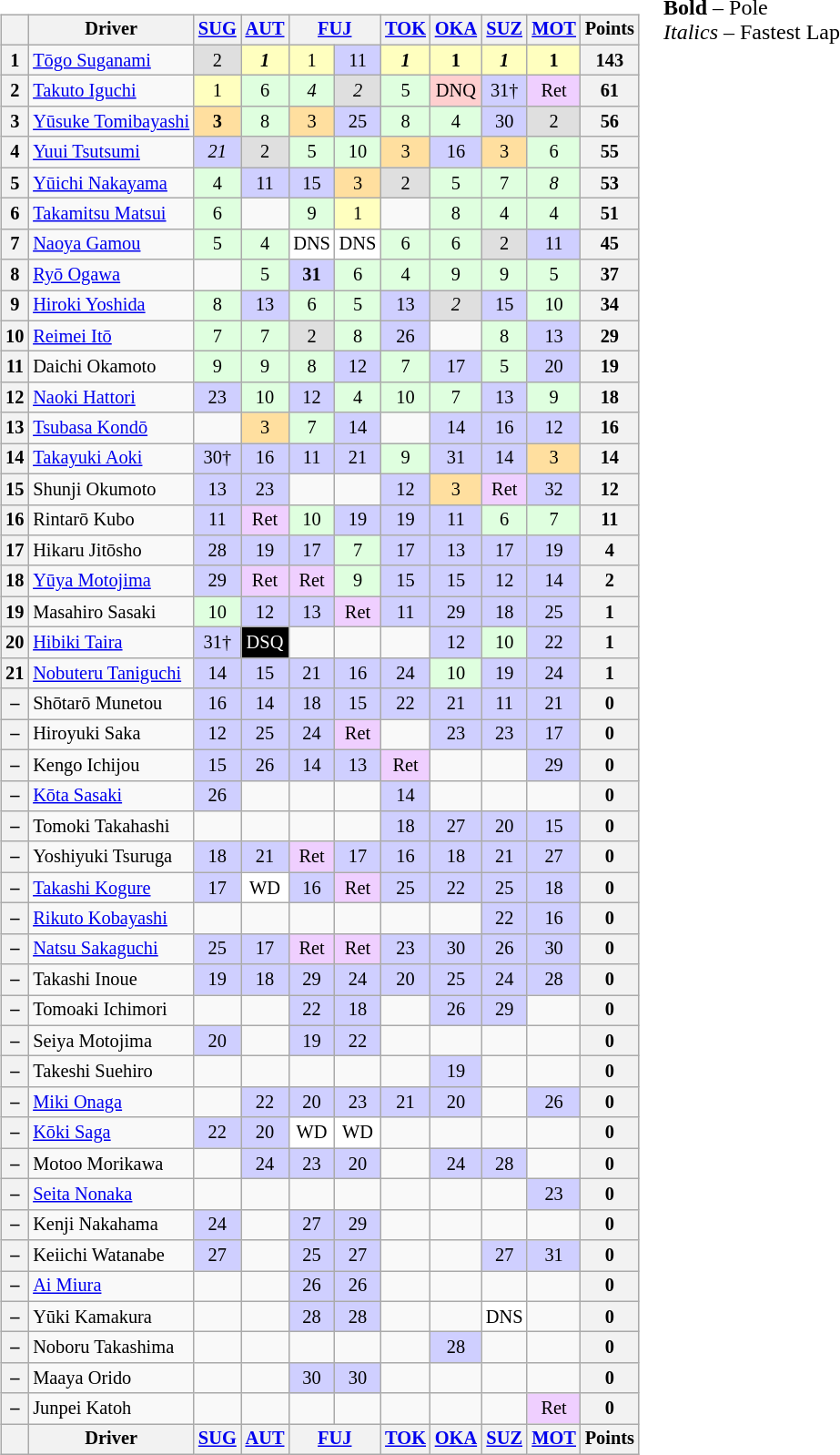<table>
<tr>
<td valign="top"><br><table class="wikitable" style="font-size: 85%; text-align:center;">
<tr>
<th></th>
<th>Driver</th>
<th><a href='#'>SUG</a></th>
<th><a href='#'>AUT</a></th>
<th colspan="2"><a href='#'>FUJ</a></th>
<th><a href='#'>TOK</a></th>
<th><a href='#'>OKA</a></th>
<th><a href='#'>SUZ</a></th>
<th><a href='#'>MOT</a></th>
<th>Points</th>
</tr>
<tr>
<th>1</th>
<td align="left"> <a href='#'>Tōgo Suganami</a></td>
<td style="background:#DFDFDF;">2</td>
<td style="background:#FFFFBF;"><strong><em>1</em></strong></td>
<td style="background:#FFFFBF;">1</td>
<td style="background:#CFCFFF;">11</td>
<td style="background:#FFFFBF;"><strong><em>1</em></strong></td>
<td style="background:#FFFFBF;"><strong>1</strong></td>
<td style="background:#FFFFBF;"><strong><em>1</em></strong></td>
<td style="background:#FFFFBF;"><strong>1</strong></td>
<th>143</th>
</tr>
<tr>
<th>2</th>
<td align="left"> <a href='#'>Takuto Iguchi</a></td>
<td style="background:#FFFFBF;">1</td>
<td style="background:#DFFFDF;">6</td>
<td style="background:#DFFFDF;"><em>4</em></td>
<td style="background:#DFDFDF;"><em>2</em></td>
<td style="background:#DFFFDF;">5</td>
<td style="background:#FFCFCF;">DNQ</td>
<td style="background:#CFCFFF;">31†</td>
<td style="background:#EFCFFF;">Ret</td>
<th>61</th>
</tr>
<tr>
<th>3</th>
<td align="left" nowrap=""> <a href='#'>Yūsuke Tomibayashi</a></td>
<td style="background:#FFDF9F;"><strong>3</strong></td>
<td style="background:#DFFFDF;">8</td>
<td style="background:#FFDF9F;">3</td>
<td style="background:#CFCFFF;">25</td>
<td style="background:#DFFFDF;">8</td>
<td style="background:#DFFFDF;">4</td>
<td style="background:#CFCFFF;">30</td>
<td style="background:#DFDFDF;">2</td>
<th>56</th>
</tr>
<tr>
<th>4</th>
<td align="left"> <a href='#'>Yuui Tsutsumi</a></td>
<td style="background:#CFCFFF;"><em>21</em></td>
<td style="background:#DFDFDF;">2</td>
<td style="background:#DFFFDF;">5</td>
<td style="background:#DFFFDF;">10</td>
<td style="background:#FFDF9F;">3</td>
<td style="background:#CFCFFF;">16</td>
<td style="background:#FFDF9F;">3</td>
<td style="background:#DFFFDF;">6</td>
<th>55</th>
</tr>
<tr>
<th>5</th>
<td align="left"> <a href='#'>Yūichi Nakayama</a></td>
<td style="background:#DFFFDF;">4</td>
<td style="background:#CFCFFF;">11</td>
<td style="background:#CFCFFF;">15</td>
<td style="background:#FFDF9F;">3</td>
<td style="background:#DFDFDF;">2</td>
<td style="background:#DFFFDF;">5</td>
<td style="background:#DFFFDF;">7</td>
<td style="background:#DFFFDF;"><em>8</em></td>
<th>53</th>
</tr>
<tr>
<th>6</th>
<td align="left"> <a href='#'>Takamitsu Matsui</a></td>
<td style="background:#DFFFDF;">6</td>
<td></td>
<td style="background:#DFFFDF;">9</td>
<td style="background:#FFFFBF;">1</td>
<td></td>
<td style="background:#DFFFDF;">8</td>
<td style="background:#DFFFDF;">4</td>
<td style="background:#DFFFDF;">4</td>
<th>51</th>
</tr>
<tr>
<th>7</th>
<td align="left"> <a href='#'>Naoya Gamou</a></td>
<td style="background:#DFFFDF;">5</td>
<td style="background:#DFFFDF;">4</td>
<td style="background:#FFFFFF;">DNS</td>
<td style="background:#FFFFFF;">DNS</td>
<td style="background:#DFFFDF;">6</td>
<td style="background:#DFFFDF;">6</td>
<td style="background:#DFDFDF;">2</td>
<td style="background:#CFCFFF;">11</td>
<th>45</th>
</tr>
<tr>
<th>8</th>
<td align="left"> <a href='#'>Ryō Ogawa</a></td>
<td></td>
<td style="background:#DFFFDF;">5</td>
<td style="background:#CFCFFF;"><strong>31</strong></td>
<td style="background:#DFFFDF;">6</td>
<td style="background:#DFFFDF;">4</td>
<td style="background:#DFFFDF;">9</td>
<td style="background:#DFFFDF;">9</td>
<td style="background:#DFFFDF;">5</td>
<th>37</th>
</tr>
<tr>
<th>9</th>
<td align="left"> <a href='#'>Hiroki Yoshida</a></td>
<td style="background:#DFFFDF;">8</td>
<td style="background:#CFCFFF;">13</td>
<td style="background:#DFFFDF;">6</td>
<td style="background:#DFFFDF;">5</td>
<td style="background:#CFCFFF;">13</td>
<td style="background:#DFDFDF;"><em>2</em></td>
<td style="background:#CFCFFF;">15</td>
<td style="background:#DFFFDF;">10</td>
<th>34</th>
</tr>
<tr>
<th>10</th>
<td align="left"> <a href='#'>Reimei Itō</a></td>
<td style="background:#DFFFDF;">7</td>
<td style="background:#DFFFDF;">7</td>
<td style="background:#DFDFDF;">2</td>
<td style="background:#DFFFDF;">8</td>
<td style="background:#CFCFFF;">26</td>
<td></td>
<td style="background:#DFFFDF;">8</td>
<td style="background:#CFCFFF;">13</td>
<th>29</th>
</tr>
<tr>
<th>11</th>
<td align="left"> Daichi Okamoto</td>
<td style="background:#DFFFDF;">9</td>
<td style="background:#DFFFDF;">9</td>
<td style="background:#DFFFDF;">8</td>
<td style="background:#CFCFFF;">12</td>
<td style="background:#DFFFDF;">7</td>
<td style="background:#CFCFFF;">17</td>
<td style="background:#DFFFDF;">5</td>
<td style="background:#CFCFFF;">20</td>
<th>19</th>
</tr>
<tr>
<th>12</th>
<td align="left"> <a href='#'>Naoki Hattori</a></td>
<td style="background:#CFCFFF;">23</td>
<td style="background:#DFFFDF;">10</td>
<td style="background:#CFCFFF;">12</td>
<td style="background:#DFFFDF;">4</td>
<td style="background:#DFFFDF;">10</td>
<td style="background:#DFFFDF;">7</td>
<td style="background:#CFCFFF;">13</td>
<td style="background:#DFFFDF;">9</td>
<th>18</th>
</tr>
<tr>
<th>13</th>
<td align="left"> <a href='#'>Tsubasa Kondō</a></td>
<td></td>
<td style="background:#FFDF9F;">3</td>
<td style="background:#DFFFDF;">7</td>
<td style="background:#CFCFFF;">14</td>
<td></td>
<td style="background:#CFCFFF;">14</td>
<td style="background:#CFCFFF;">16</td>
<td style="background:#CFCFFF;">12</td>
<th>16</th>
</tr>
<tr>
<th>14</th>
<td align="left"> <a href='#'>Takayuki Aoki</a></td>
<td style="background:#CFCFFF;">30†</td>
<td style="background:#CFCFFF;">16</td>
<td style="background:#CFCFFF;">11</td>
<td style="background:#CFCFFF;">21</td>
<td style="background:#DFFFDF;">9</td>
<td style="background:#CFCFFF;">31</td>
<td style="background:#CFCFFF;">14</td>
<td style="background:#FFDF9F;">3</td>
<th>14</th>
</tr>
<tr>
<th>15</th>
<td align="left"> Shunji Okumoto</td>
<td style="background:#CFCFFF;">13</td>
<td style="background:#CFCFFF;">23</td>
<td></td>
<td></td>
<td style="background:#CFCFFF;">12</td>
<td style="background:#FFDF9F;">3</td>
<td style="background:#EFCFFF;">Ret</td>
<td style="background:#CFCFFF;">32</td>
<th>12</th>
</tr>
<tr>
<th>16</th>
<td align="left"> Rintarō Kubo</td>
<td style="background:#CFCFFF;">11</td>
<td style="background:#EFCFFF;">Ret</td>
<td style="background:#DFFFDF;">10</td>
<td style="background:#CFCFFF;">19</td>
<td style="background:#CFCFFF;">19</td>
<td style="background:#CFCFFF;">11</td>
<td style="background:#DFFFDF;">6</td>
<td style="background:#DFFFDF;">7</td>
<th>11</th>
</tr>
<tr>
<th>17</th>
<td align="left"> Hikaru Jitōsho</td>
<td style="background:#CFCFFF;">28</td>
<td style="background:#CFCFFF;">19</td>
<td style="background:#CFCFFF;">17</td>
<td style="background:#DFFFDF;">7</td>
<td style="background:#CFCFFF;">17</td>
<td style="background:#CFCFFF;">13</td>
<td style="background:#CFCFFF;">17</td>
<td style="background:#CFCFFF;">19</td>
<th>4</th>
</tr>
<tr>
<th>18</th>
<td align="left"> <a href='#'>Yūya Motojima</a></td>
<td style="background:#CFCFFF;">29</td>
<td style="background:#EFCFFF;">Ret</td>
<td style="background:#EFCFFF;">Ret</td>
<td style="background:#DFFFDF;">9</td>
<td style="background:#CFCFFF;">15</td>
<td style="background:#CFCFFF;">15</td>
<td style="background:#CFCFFF;">12</td>
<td style="background:#CFCFFF;">14</td>
<th>2</th>
</tr>
<tr>
<th>19</th>
<td align="left"> Masahiro Sasaki</td>
<td style="background:#DFFFDF;">10</td>
<td style="background:#CFCFFF;">12</td>
<td style="background:#CFCFFF;">13</td>
<td style="background:#EFCFFF;">Ret</td>
<td style="background:#CFCFFF;">11</td>
<td style="background:#CFCFFF;">29</td>
<td style="background:#CFCFFF;">18</td>
<td style="background:#CFCFFF;">25</td>
<th>1</th>
</tr>
<tr>
<th>20</th>
<td align="left"> <a href='#'>Hibiki Taira</a></td>
<td style="background:#CFCFFF;">31†</td>
<td style="background-color:#000000;color:white">DSQ</td>
<td></td>
<td></td>
<td></td>
<td style="background:#CFCFFF;">12</td>
<td style="background:#DFFFDF;">10</td>
<td style="background:#CFCFFF;">22</td>
<th>1</th>
</tr>
<tr>
<th>21</th>
<td align="left"> <a href='#'>Nobuteru Taniguchi</a></td>
<td style="background:#CFCFFF;">14</td>
<td style="background:#CFCFFF;">15</td>
<td style="background:#CFCFFF;">21</td>
<td style="background:#CFCFFF;">16</td>
<td style="background:#CFCFFF;">24</td>
<td style="background:#DFFFDF;">10</td>
<td style="background:#CFCFFF;">19</td>
<td style="background:#CFCFFF;">24</td>
<th>1</th>
</tr>
<tr>
<th>–</th>
<td align="left"> Shōtarō Munetou</td>
<td style="background:#CFCFFF;">16</td>
<td style="background:#CFCFFF;">14</td>
<td style="background:#CFCFFF;">18</td>
<td style="background:#CFCFFF;">15</td>
<td style="background:#CFCFFF;">22</td>
<td style="background:#CFCFFF;">21</td>
<td style="background:#CFCFFF;">11</td>
<td style="background:#CFCFFF;">21</td>
<th>0</th>
</tr>
<tr>
<th>–</th>
<td align="left"> Hiroyuki Saka</td>
<td style="background:#CFCFFF;">12</td>
<td style="background:#CFCFFF;">25</td>
<td style="background:#CFCFFF;">24</td>
<td style="background:#EFCFFF;">Ret</td>
<td></td>
<td style="background:#CFCFFF;">23</td>
<td style="background:#CFCFFF;">23</td>
<td style="background:#CFCFFF;">17</td>
<th>0</th>
</tr>
<tr>
<th>–</th>
<td align="left"> Kengo Ichijou</td>
<td style="background:#CFCFFF;">15</td>
<td style="background:#CFCFFF;">26</td>
<td style="background:#CFCFFF;">14</td>
<td style="background:#CFCFFF;">13</td>
<td style="background:#EFCFFF;">Ret</td>
<td></td>
<td></td>
<td style="background:#CFCFFF;">29</td>
<th>0</th>
</tr>
<tr>
<th>–</th>
<td align="left"> <a href='#'>Kōta Sasaki</a></td>
<td style="background:#CFCFFF;">26</td>
<td></td>
<td></td>
<td></td>
<td style="background:#CFCFFF;">14</td>
<td></td>
<td></td>
<td></td>
<th>0</th>
</tr>
<tr>
<th>–</th>
<td align="left"> Tomoki Takahashi</td>
<td></td>
<td></td>
<td></td>
<td></td>
<td style="background:#CFCFFF;">18</td>
<td style="background:#CFCFFF;">27</td>
<td style="background:#CFCFFF;">20</td>
<td style="background:#CFCFFF;">15</td>
<th>0</th>
</tr>
<tr>
<th>–</th>
<td align="left"> Yoshiyuki Tsuruga</td>
<td style="background:#CFCFFF;">18</td>
<td style="background:#CFCFFF;">21</td>
<td style="background:#EFCFFF;">Ret</td>
<td style="background:#CFCFFF;">17</td>
<td style="background:#CFCFFF;">16</td>
<td style="background:#CFCFFF;">18</td>
<td style="background:#CFCFFF;">21</td>
<td style="background:#CFCFFF;">27</td>
<th>0</th>
</tr>
<tr>
<th>–</th>
<td align="left"> <a href='#'>Takashi Kogure</a></td>
<td style="background:#CFCFFF;">17</td>
<td style="background:#FFFFFF;">WD</td>
<td style="background:#CFCFFF;">16</td>
<td style="background:#EFCFFF;">Ret</td>
<td style="background:#CFCFFF;">25</td>
<td style="background:#CFCFFF;">22</td>
<td style="background:#CFCFFF;">25</td>
<td style="background:#CFCFFF;">18</td>
<th>0</th>
</tr>
<tr>
<th>–</th>
<td align="left"> <a href='#'>Rikuto Kobayashi</a></td>
<td></td>
<td></td>
<td></td>
<td></td>
<td></td>
<td></td>
<td style="background:#CFCFFF;">22</td>
<td style="background:#CFCFFF;">16</td>
<th>0</th>
</tr>
<tr>
<th>–</th>
<td align="left"> <a href='#'>Natsu Sakaguchi</a></td>
<td style="background:#CFCFFF;">25</td>
<td style="background:#CFCFFF;">17</td>
<td style="background:#EFCFFF;">Ret</td>
<td style="background:#EFCFFF;">Ret</td>
<td style="background:#CFCFFF;">23</td>
<td style="background:#CFCFFF;">30</td>
<td style="background:#CFCFFF;">26</td>
<td style="background:#CFCFFF;">30</td>
<th>0</th>
</tr>
<tr>
<th>–</th>
<td align="left"> Takashi Inoue</td>
<td style="background:#CFCFFF;">19</td>
<td style="background:#CFCFFF;">18</td>
<td style="background:#CFCFFF;">29</td>
<td style="background:#CFCFFF;">24</td>
<td style="background:#CFCFFF;">20</td>
<td style="background:#CFCFFF;">25</td>
<td style="background:#CFCFFF;">24</td>
<td style="background:#CFCFFF;">28</td>
<th>0</th>
</tr>
<tr>
<th>–</th>
<td align="left"> Tomoaki Ichimori</td>
<td></td>
<td></td>
<td style="background:#CFCFFF;">22</td>
<td style="background:#CFCFFF;">18</td>
<td></td>
<td style="background:#CFCFFF;">26</td>
<td style="background:#CFCFFF;">29</td>
<td></td>
<th>0</th>
</tr>
<tr>
<th>–</th>
<td align="left"> Seiya Motojima</td>
<td style="background:#CFCFFF;">20</td>
<td></td>
<td style="background:#CFCFFF;">19</td>
<td style="background:#CFCFFF;">22</td>
<td></td>
<td></td>
<td></td>
<td></td>
<th>0</th>
</tr>
<tr>
<th>–</th>
<td align="left"> Takeshi Suehiro</td>
<td></td>
<td></td>
<td></td>
<td></td>
<td></td>
<td style="background:#CFCFFF;">19</td>
<td></td>
<td></td>
<th>0</th>
</tr>
<tr>
<th>–</th>
<td align="left"> <a href='#'>Miki Onaga</a></td>
<td></td>
<td style="background:#CFCFFF;">22</td>
<td style="background:#CFCFFF;">20</td>
<td style="background:#CFCFFF;">23</td>
<td style="background:#CFCFFF;">21</td>
<td style="background:#CFCFFF;">20</td>
<td></td>
<td style="background:#CFCFFF;">26</td>
<th>0</th>
</tr>
<tr>
<th>–</th>
<td align="left"> <a href='#'>Kōki Saga</a></td>
<td style="background:#CFCFFF;">22</td>
<td style="background:#CFCFFF;">20</td>
<td style="background:#FFFFFF;">WD</td>
<td style="background:#FFFFFF;">WD</td>
<td></td>
<td></td>
<td></td>
<td></td>
<th>0</th>
</tr>
<tr>
<th>–</th>
<td align="left"> Motoo Morikawa</td>
<td></td>
<td style="background:#CFCFFF;">24</td>
<td style="background:#CFCFFF;">23</td>
<td style="background:#CFCFFF;">20</td>
<td></td>
<td style="background:#CFCFFF;">24</td>
<td style="background:#CFCFFF;">28</td>
<td></td>
<th>0</th>
</tr>
<tr>
<th>–</th>
<td align="left"> <a href='#'>Seita Nonaka</a></td>
<td></td>
<td></td>
<td></td>
<td></td>
<td></td>
<td></td>
<td></td>
<td style="background:#CFCFFF;">23</td>
<th>0</th>
</tr>
<tr>
<th>–</th>
<td align="left"> Kenji Nakahama</td>
<td style="background:#CFCFFF;">24</td>
<td></td>
<td style="background:#CFCFFF;">27</td>
<td style="background:#CFCFFF;">29</td>
<td></td>
<td></td>
<td></td>
<td></td>
<th>0</th>
</tr>
<tr>
<th>–</th>
<td align="left"> Keiichi Watanabe</td>
<td style="background:#CFCFFF;">27</td>
<td></td>
<td style="background:#CFCFFF;">25</td>
<td style="background:#CFCFFF;">27</td>
<td></td>
<td></td>
<td style="background:#CFCFFF;">27</td>
<td style="background:#CFCFFF;">31</td>
<th>0</th>
</tr>
<tr>
<th>–</th>
<td align="left"> <a href='#'>Ai Miura</a></td>
<td></td>
<td></td>
<td style="background:#CFCFFF;">26</td>
<td style="background:#CFCFFF;">26</td>
<td></td>
<td></td>
<td></td>
<td></td>
<th>0</th>
</tr>
<tr>
<th>–</th>
<td align="left"> Yūki Kamakura</td>
<td></td>
<td></td>
<td style="background:#CFCFFF;">28</td>
<td style="background:#CFCFFF;">28</td>
<td></td>
<td></td>
<td style="background:#FFFFFF;">DNS</td>
<td></td>
<th>0</th>
</tr>
<tr>
<th>–</th>
<td align="left"> Noboru Takashima</td>
<td></td>
<td></td>
<td></td>
<td></td>
<td></td>
<td style="background:#CFCFFF;">28</td>
<td></td>
<td></td>
<th>0</th>
</tr>
<tr>
<th>–</th>
<td align="left"> Maaya Orido</td>
<td></td>
<td></td>
<td style="background:#CFCFFF;">30</td>
<td style="background:#CFCFFF;">30</td>
<td></td>
<td></td>
<td></td>
<td></td>
<th>0</th>
</tr>
<tr>
<th>–</th>
<td align="left"> Junpei Katoh</td>
<td></td>
<td></td>
<td></td>
<td></td>
<td></td>
<td></td>
<td></td>
<td style="background:#EFCFFF;">Ret</td>
<th>0</th>
</tr>
<tr>
<th></th>
<th>Driver</th>
<th><a href='#'>SUG</a></th>
<th><a href='#'>AUT</a></th>
<th colspan="2"><a href='#'>FUJ</a></th>
<th><a href='#'>TOK</a></th>
<th><a href='#'>OKA</a></th>
<th><a href='#'>SUZ</a></th>
<th><a href='#'>MOT</a></th>
<th>Points</th>
</tr>
</table>
</td>
<td valign="top"><br><span><strong>Bold</strong> – Pole<br>
<em>Italics</em> – Fastest Lap</span></td>
</tr>
</table>
